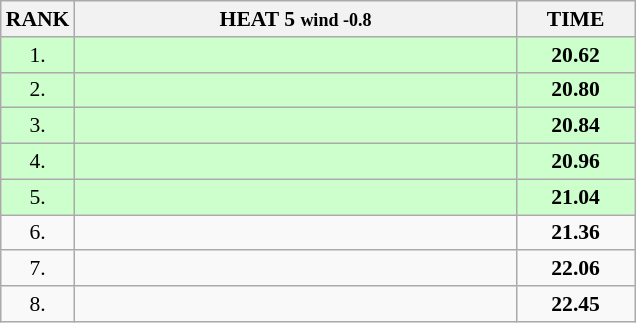<table class="wikitable" style="border-collapse: collapse; font-size: 90%;">
<tr>
<th>RANK</th>
<th style="width: 20em">HEAT 5 <small>wind -0.8</small></th>
<th style="width: 5em">TIME</th>
</tr>
<tr style="background:#ccffcc;">
<td align="center">1.</td>
<td></td>
<td align="center"><strong>20.62</strong></td>
</tr>
<tr style="background:#ccffcc;">
<td align="center">2.</td>
<td></td>
<td align="center"><strong>20.80</strong></td>
</tr>
<tr style="background:#ccffcc;">
<td align="center">3.</td>
<td></td>
<td align="center"><strong>20.84</strong></td>
</tr>
<tr style="background:#ccffcc;">
<td align="center">4.</td>
<td></td>
<td align="center"><strong>20.96</strong></td>
</tr>
<tr style="background:#ccffcc;">
<td align="center">5.</td>
<td></td>
<td align="center"><strong>21.04</strong></td>
</tr>
<tr>
<td align="center">6.</td>
<td></td>
<td align="center"><strong>21.36</strong></td>
</tr>
<tr>
<td align="center">7.</td>
<td></td>
<td align="center"><strong>22.06</strong></td>
</tr>
<tr>
<td align="center">8.</td>
<td></td>
<td align="center"><strong>22.45</strong></td>
</tr>
</table>
